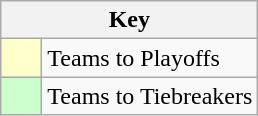<table class="wikitable" style="text-align: center;">
<tr>
<th colspan=2>Key</th>
</tr>
<tr>
<td style="background:#ffffcc; width:20px;"></td>
<td align=left>Teams to Playoffs</td>
</tr>
<tr>
<td style="background:#ccffcc; width:20px;"></td>
<td align=left>Teams to Tiebreakers</td>
</tr>
</table>
